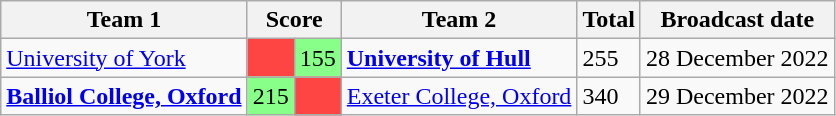<table class="wikitable">
<tr>
<th>Team 1</th>
<th colspan=2>Score</th>
<th>Team 2</th>
<th>Total</th>
<th>Broadcast date</th>
</tr>
<tr>
<td><a href='#'>University of York</a></td>
<td style="background:#f44;"></td>
<td style="background:#88ff88">155</td>
<td><strong><a href='#'>University of Hull</a></strong></td>
<td>255</td>
<td>28 December 2022</td>
</tr>
<tr>
<td><strong><a href='#'>Balliol College, Oxford</a></strong></td>
<td style="background:#88ff88">215</td>
<td style="background:#f44;"></td>
<td><a href='#'>Exeter College, Oxford</a></td>
<td>340</td>
<td>29 December 2022</td>
</tr>
</table>
